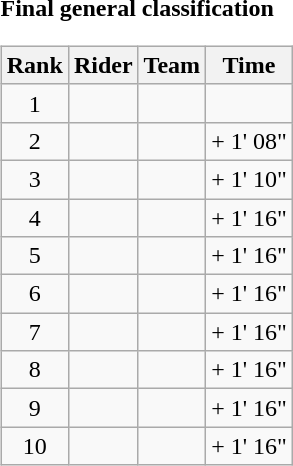<table>
<tr>
<td><strong>Final general classification</strong><br><table class="wikitable">
<tr>
<th scope="col">Rank</th>
<th scope="col">Rider</th>
<th scope="col">Team</th>
<th scope="col">Time</th>
</tr>
<tr>
<td style="text-align:center;">1</td>
<td></td>
<td></td>
<td style="text-align:right;"></td>
</tr>
<tr>
<td style="text-align:center;">2</td>
<td></td>
<td></td>
<td style="text-align:right;">+ 1' 08"</td>
</tr>
<tr>
<td style="text-align:center;">3</td>
<td></td>
<td></td>
<td style="text-align:right;">+ 1' 10"</td>
</tr>
<tr>
<td style="text-align:center;">4</td>
<td></td>
<td></td>
<td style="text-align:right;">+ 1' 16"</td>
</tr>
<tr>
<td style="text-align:center;">5</td>
<td></td>
<td></td>
<td style="text-align:right;">+ 1' 16"</td>
</tr>
<tr>
<td style="text-align:center;">6</td>
<td></td>
<td></td>
<td style="text-align:right;">+ 1' 16"</td>
</tr>
<tr>
<td style="text-align:center;">7</td>
<td></td>
<td></td>
<td style="text-align:right;">+ 1' 16"</td>
</tr>
<tr>
<td style="text-align:center;">8</td>
<td></td>
<td></td>
<td style="text-align:right;">+ 1' 16"</td>
</tr>
<tr>
<td style="text-align:center;">9</td>
<td></td>
<td></td>
<td style="text-align:right;">+ 1' 16"</td>
</tr>
<tr>
<td style="text-align:center;">10</td>
<td></td>
<td></td>
<td style="text-align:right;">+ 1' 16"</td>
</tr>
</table>
</td>
</tr>
</table>
